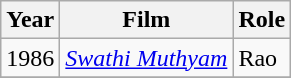<table class="wikitable sortable">
<tr>
<th>Year</th>
<th>Film</th>
<th>Role</th>
</tr>
<tr>
<td>1986</td>
<td><em><a href='#'>Swathi Muthyam</a></em></td>
<td>Rao</td>
</tr>
<tr>
</tr>
</table>
